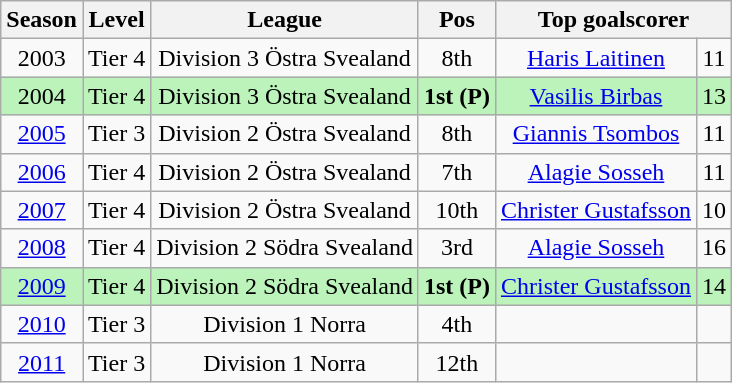<table class="wikitable" style="text-align: center" with=100%>
<tr>
<th>Season</th>
<th>Level</th>
<th>League</th>
<th>Pos</th>
<th colspan=2>Top goalscorer</th>
</tr>
<tr>
<td>2003</td>
<td>Tier 4</td>
<td>Division 3 Östra Svealand</td>
<td>8th</td>
<td><a href='#'>Haris Laitinen</a></td>
<td>11</td>
</tr>
<tr style="background:#BBF3BB;">
<td>2004</td>
<td>Tier 4</td>
<td>Division 3 Östra Svealand</td>
<td><strong>1st (P)</strong></td>
<td><a href='#'>Vasilis Birbas</a></td>
<td>13</td>
</tr>
<tr>
<td><a href='#'>2005</a></td>
<td>Tier 3</td>
<td>Division 2 Östra Svealand</td>
<td>8th</td>
<td><a href='#'>Giannis Tsombos</a></td>
<td>11</td>
</tr>
<tr>
<td><a href='#'>2006</a></td>
<td>Tier 4</td>
<td>Division 2 Östra Svealand</td>
<td>7th</td>
<td><a href='#'>Alagie Sosseh</a></td>
<td>11</td>
</tr>
<tr>
<td><a href='#'>2007</a></td>
<td>Tier 4</td>
<td>Division 2 Östra Svealand</td>
<td>10th</td>
<td><a href='#'>Christer Gustafsson</a></td>
<td>10</td>
</tr>
<tr>
<td><a href='#'>2008</a></td>
<td>Tier 4</td>
<td>Division 2 Södra Svealand</td>
<td>3rd</td>
<td><a href='#'>Alagie Sosseh</a></td>
<td>16</td>
</tr>
<tr style="background:#BBF3BB;">
<td><a href='#'>2009</a></td>
<td>Tier 4</td>
<td>Division 2 Södra Svealand</td>
<td><strong>1st (P)</strong></td>
<td><a href='#'>Christer Gustafsson</a></td>
<td>14</td>
</tr>
<tr>
<td><a href='#'>2010</a></td>
<td>Tier 3</td>
<td>Division 1 Norra</td>
<td>4th</td>
<td></td>
<td></td>
</tr>
<tr>
<td><a href='#'>2011</a></td>
<td>Tier 3</td>
<td>Division 1 Norra</td>
<td>12th</td>
<td></td>
<td></td>
</tr>
</table>
